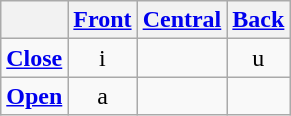<table class="wikitable">
<tr>
<th></th>
<th><a href='#'>Front</a></th>
<th><a href='#'>Central</a></th>
<th><a href='#'>Back</a></th>
</tr>
<tr align="center">
<td><strong><a href='#'>Close</a></strong></td>
<td>i</td>
<td></td>
<td>u</td>
</tr>
<tr align="center">
<td><strong><a href='#'>Open</a></strong></td>
<td>a</td>
<td></td>
<td></td>
</tr>
</table>
